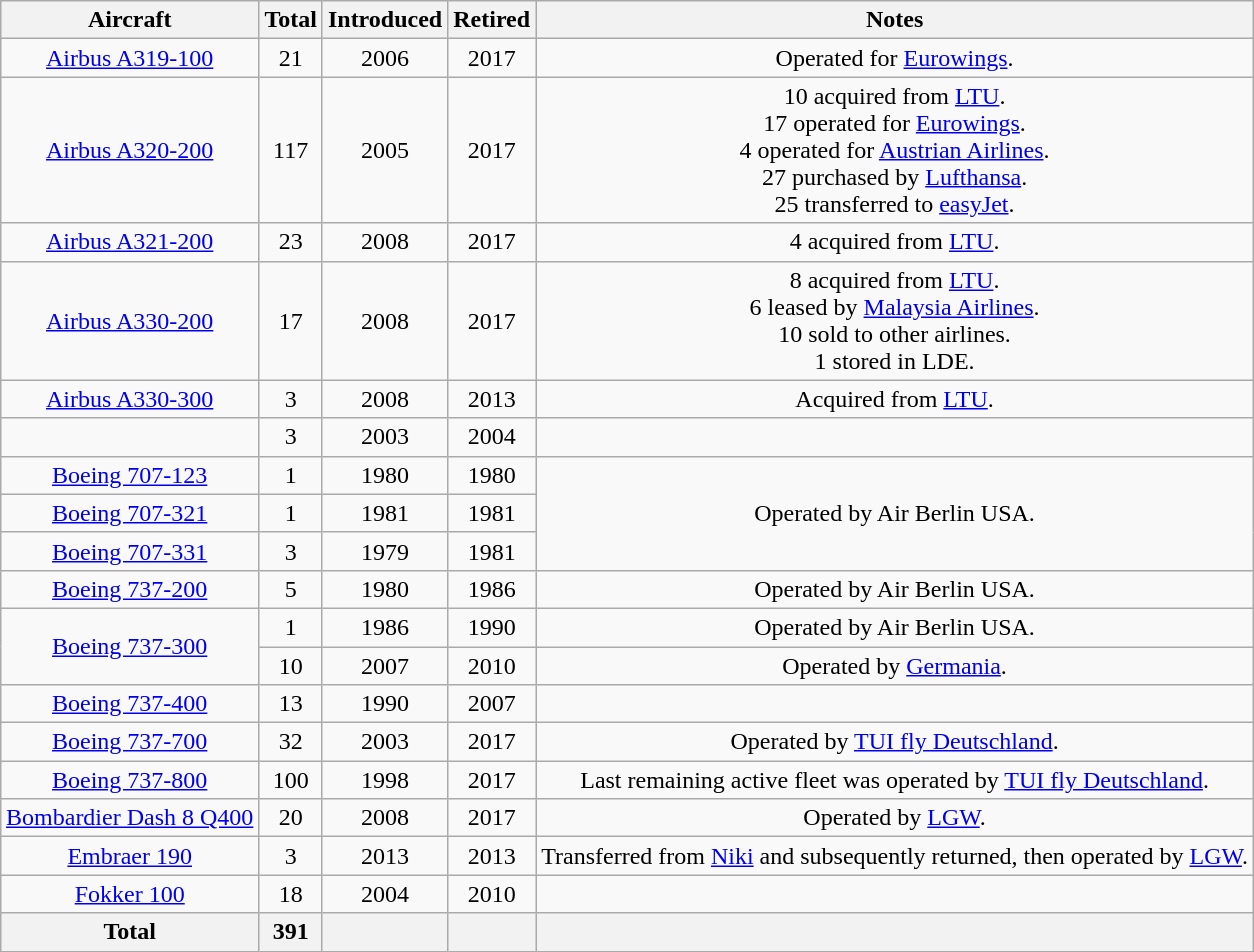<table class="wikitable" style="border-collapse:collapse;text-align:center;margin:auto;">
<tr>
<th>Aircraft</th>
<th>Total</th>
<th>Introduced</th>
<th>Retired</th>
<th>Notes</th>
</tr>
<tr>
<td><a href='#'>Airbus A319-100</a></td>
<td>21</td>
<td>2006</td>
<td>2017</td>
<td>Operated for <a href='#'>Eurowings</a>.</td>
</tr>
<tr>
<td><a href='#'>Airbus A320-200</a></td>
<td>117</td>
<td>2005</td>
<td>2017</td>
<td>10 acquired from <a href='#'>LTU</a>.<br>17 operated for <a href='#'>Eurowings</a>.<br>4 operated for <a href='#'>Austrian Airlines</a>.<br>27 purchased by <a href='#'>Lufthansa</a>.<br>25 transferred to <a href='#'>easyJet</a>.</td>
</tr>
<tr>
<td><a href='#'>Airbus A321-200</a></td>
<td>23</td>
<td>2008</td>
<td>2017</td>
<td>4 acquired from <a href='#'>LTU</a>.</td>
</tr>
<tr>
<td><a href='#'>Airbus A330-200</a></td>
<td>17</td>
<td>2008</td>
<td>2017</td>
<td>8 acquired from <a href='#'>LTU</a>.<br>6 leased by <a href='#'>Malaysia Airlines</a>.<br>10 sold to other airlines.<br>1 stored in LDE.</td>
</tr>
<tr>
<td><a href='#'>Airbus A330-300</a></td>
<td>3</td>
<td>2008</td>
<td>2013</td>
<td>Acquired from <a href='#'>LTU</a>.</td>
</tr>
<tr>
<td></td>
<td>3</td>
<td>2003</td>
<td>2004</td>
<td></td>
</tr>
<tr>
<td><a href='#'>Boeing 707-123</a></td>
<td>1</td>
<td>1980</td>
<td>1980</td>
<td rowspan="3">Operated by Air Berlin USA.</td>
</tr>
<tr>
<td><a href='#'>Boeing 707-321</a></td>
<td>1</td>
<td>1981</td>
<td>1981</td>
</tr>
<tr>
<td><a href='#'>Boeing 707-331</a></td>
<td>3</td>
<td>1979</td>
<td>1981</td>
</tr>
<tr>
<td><a href='#'>Boeing 737-200</a></td>
<td>5</td>
<td>1980</td>
<td>1986</td>
<td>Operated by Air Berlin USA.</td>
</tr>
<tr>
<td rowspan="2"><a href='#'>Boeing 737-300</a></td>
<td>1</td>
<td>1986</td>
<td>1990</td>
<td>Operated by Air Berlin USA.</td>
</tr>
<tr>
<td>10</td>
<td>2007</td>
<td>2010</td>
<td>Operated by <a href='#'>Germania</a>.</td>
</tr>
<tr>
<td><a href='#'>Boeing 737-400</a></td>
<td>13</td>
<td>1990</td>
<td>2007</td>
<td></td>
</tr>
<tr>
<td><a href='#'>Boeing 737-700</a></td>
<td>32</td>
<td>2003</td>
<td>2017</td>
<td>Operated by <a href='#'>TUI fly Deutschland</a>.</td>
</tr>
<tr>
<td><a href='#'>Boeing 737-800</a></td>
<td>100</td>
<td>1998</td>
<td>2017</td>
<td>Last remaining active fleet was operated by <a href='#'>TUI fly Deutschland</a>.</td>
</tr>
<tr>
<td><a href='#'>Bombardier Dash 8 Q400</a></td>
<td>20</td>
<td>2008</td>
<td>2017</td>
<td>Operated by <a href='#'>LGW</a>.</td>
</tr>
<tr>
<td><a href='#'>Embraer 190</a></td>
<td>3</td>
<td>2013</td>
<td>2013</td>
<td>Transferred from <a href='#'>Niki</a> and subsequently returned, then operated by <a href='#'>LGW</a>.</td>
</tr>
<tr>
<td><a href='#'>Fokker 100</a></td>
<td>18</td>
<td>2004</td>
<td>2010</td>
<td></td>
</tr>
<tr>
<th>Total</th>
<th>391</th>
<th></th>
<th></th>
<th></th>
</tr>
</table>
